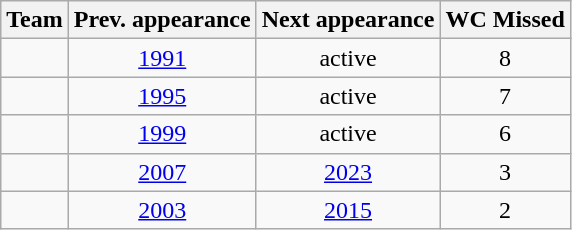<table class="wikitable" style="text-align:center;">
<tr>
<th>Team</th>
<th>Prev. appearance</th>
<th>Next appearance</th>
<th>WC Missed</th>
</tr>
<tr>
<td align=left></td>
<td><a href='#'>1991</a></td>
<td>active</td>
<td>8</td>
</tr>
<tr>
<td align=left></td>
<td><a href='#'>1995</a></td>
<td>active</td>
<td>7</td>
</tr>
<tr>
<td align=left></td>
<td><a href='#'>1999</a></td>
<td>active</td>
<td>6</td>
</tr>
<tr>
<td align=left></td>
<td><a href='#'>2007</a></td>
<td><a href='#'>2023</a></td>
<td>3</td>
</tr>
<tr>
<td align=left></td>
<td><a href='#'>2003</a></td>
<td><a href='#'>2015</a></td>
<td>2</td>
</tr>
</table>
